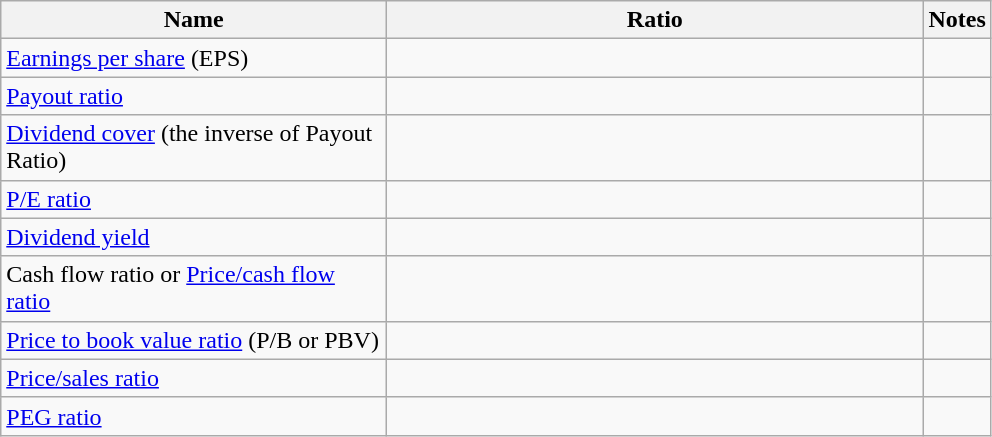<table class="wikitable">
<tr>
<th scope="col" style="width: 250px;">Name</th>
<th scope="col" style="width: 350px;">Ratio</th>
<th>Notes</th>
</tr>
<tr>
<td><a href='#'>Earnings per share</a> (EPS)</td>
<td></td>
<td></td>
</tr>
<tr>
<td><a href='#'>Payout ratio</a></td>
<td></td>
<td></td>
</tr>
<tr>
<td><a href='#'>Dividend cover</a> (the inverse of Payout Ratio)</td>
<td></td>
<td></td>
</tr>
<tr>
<td><a href='#'>P/E ratio</a></td>
<td></td>
<td></td>
</tr>
<tr>
<td><a href='#'>Dividend yield</a></td>
<td></td>
<td></td>
</tr>
<tr>
<td>Cash flow ratio or <a href='#'>Price/cash flow ratio</a></td>
<td></td>
<td></td>
</tr>
<tr>
<td><a href='#'>Price to book value ratio</a> (P/B or PBV)</td>
<td></td>
<td></td>
</tr>
<tr>
<td><a href='#'>Price/sales ratio</a></td>
<td></td>
<td></td>
</tr>
<tr>
<td><a href='#'>PEG ratio</a></td>
<td></td>
<td></td>
</tr>
</table>
